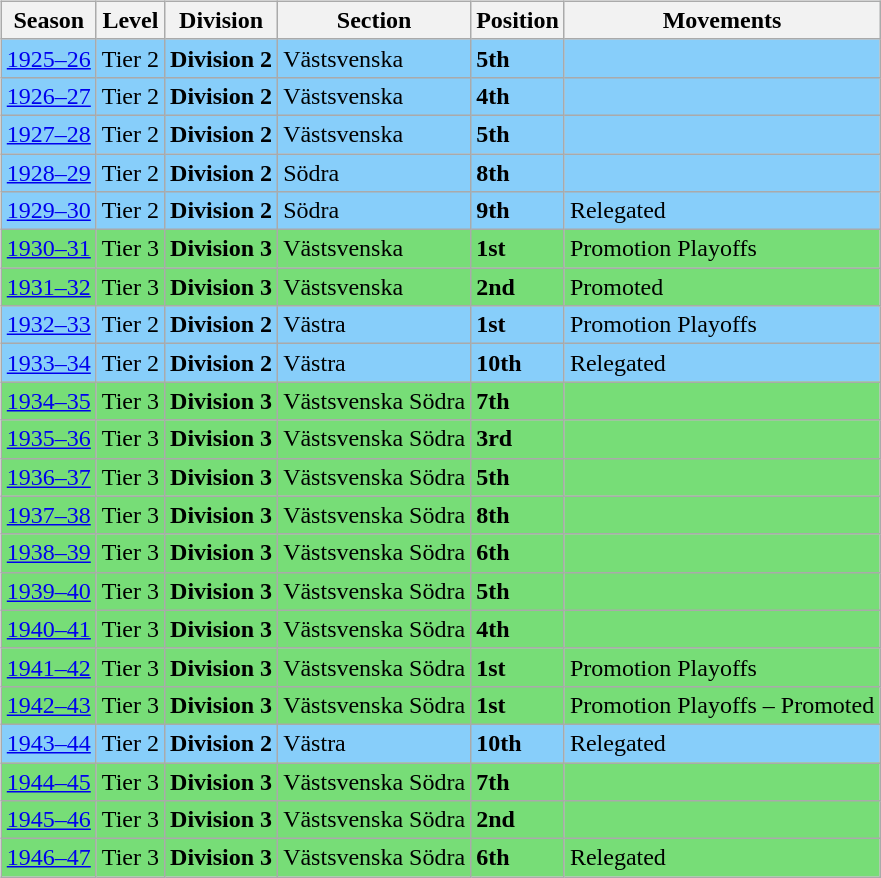<table>
<tr>
<td valign="top" width=0%><br><table class="wikitable">
<tr style="background:#f0f6fa;">
<th><strong>Season</strong></th>
<th><strong>Level</strong></th>
<th><strong>Division</strong></th>
<th><strong>Section</strong></th>
<th><strong>Position</strong></th>
<th><strong>Movements</strong></th>
</tr>
<tr>
<td style="background:#87CEFA;"><a href='#'>1925–26</a></td>
<td style="background:#87CEFA;">Tier 2</td>
<td style="background:#87CEFA;"><strong>Division 2</strong></td>
<td style="background:#87CEFA;">Västsvenska</td>
<td style="background:#87CEFA;"><strong>5th</strong></td>
<td style="background:#87CEFA;"></td>
</tr>
<tr>
<td style="background:#87CEFA;"><a href='#'>1926–27</a></td>
<td style="background:#87CEFA;">Tier 2</td>
<td style="background:#87CEFA;"><strong>Division 2</strong></td>
<td style="background:#87CEFA;">Västsvenska</td>
<td style="background:#87CEFA;"><strong>4th</strong></td>
<td style="background:#87CEFA;"></td>
</tr>
<tr>
<td style="background:#87CEFA;"><a href='#'>1927–28</a></td>
<td style="background:#87CEFA;">Tier 2</td>
<td style="background:#87CEFA;"><strong>Division 2</strong></td>
<td style="background:#87CEFA;">Västsvenska</td>
<td style="background:#87CEFA;"><strong>5th</strong></td>
<td style="background:#87CEFA;"></td>
</tr>
<tr>
<td style="background:#87CEFA;"><a href='#'>1928–29</a></td>
<td style="background:#87CEFA;">Tier 2</td>
<td style="background:#87CEFA;"><strong>Division 2</strong></td>
<td style="background:#87CEFA;">Södra</td>
<td style="background:#87CEFA;"><strong>8th</strong></td>
<td style="background:#87CEFA;"></td>
</tr>
<tr>
<td style="background:#87CEFA;"><a href='#'>1929–30</a></td>
<td style="background:#87CEFA;">Tier 2</td>
<td style="background:#87CEFA;"><strong>Division 2</strong></td>
<td style="background:#87CEFA;">Södra</td>
<td style="background:#87CEFA;"><strong>9th</strong></td>
<td style="background:#87CEFA;">Relegated</td>
</tr>
<tr>
<td style="background:#77DD77;"><a href='#'>1930–31</a></td>
<td style="background:#77DD77;">Tier 3</td>
<td style="background:#77DD77;"><strong>Division 3</strong></td>
<td style="background:#77DD77;">Västsvenska</td>
<td style="background:#77DD77;"><strong>1st</strong></td>
<td style="background:#77DD77;">Promotion Playoffs</td>
</tr>
<tr>
<td style="background:#77DD77;"><a href='#'>1931–32</a></td>
<td style="background:#77DD77;">Tier 3</td>
<td style="background:#77DD77;"><strong>Division 3</strong></td>
<td style="background:#77DD77;">Västsvenska</td>
<td style="background:#77DD77;"><strong>2nd</strong></td>
<td style="background:#77DD77;">Promoted</td>
</tr>
<tr>
<td style="background:#87CEFA;"><a href='#'>1932–33</a></td>
<td style="background:#87CEFA;">Tier 2</td>
<td style="background:#87CEFA;"><strong>Division 2</strong></td>
<td style="background:#87CEFA;">Västra</td>
<td style="background:#87CEFA;"><strong>1st</strong></td>
<td style="background:#87CEFA;">Promotion Playoffs</td>
</tr>
<tr>
<td style="background:#87CEFA;"><a href='#'>1933–34</a></td>
<td style="background:#87CEFA;">Tier 2</td>
<td style="background:#87CEFA;"><strong>Division 2</strong></td>
<td style="background:#87CEFA;">Västra</td>
<td style="background:#87CEFA;"><strong>10th</strong></td>
<td style="background:#87CEFA;">Relegated</td>
</tr>
<tr>
<td style="background:#77DD77;"><a href='#'>1934–35</a></td>
<td style="background:#77DD77;">Tier 3</td>
<td style="background:#77DD77;"><strong>Division 3</strong></td>
<td style="background:#77DD77;">Västsvenska Södra</td>
<td style="background:#77DD77;"><strong>7th</strong></td>
<td style="background:#77DD77;"></td>
</tr>
<tr>
<td style="background:#77DD77;"><a href='#'>1935–36</a></td>
<td style="background:#77DD77;">Tier 3</td>
<td style="background:#77DD77;"><strong>Division 3</strong></td>
<td style="background:#77DD77;">Västsvenska Södra</td>
<td style="background:#77DD77;"><strong>3rd</strong></td>
<td style="background:#77DD77;"></td>
</tr>
<tr>
<td style="background:#77DD77;"><a href='#'>1936–37</a></td>
<td style="background:#77DD77;">Tier 3</td>
<td style="background:#77DD77;"><strong>Division 3</strong></td>
<td style="background:#77DD77;">Västsvenska Södra</td>
<td style="background:#77DD77;"><strong>5th</strong></td>
<td style="background:#77DD77;"></td>
</tr>
<tr>
<td style="background:#77DD77;"><a href='#'>1937–38</a></td>
<td style="background:#77DD77;">Tier 3</td>
<td style="background:#77DD77;"><strong>Division 3</strong></td>
<td style="background:#77DD77;">Västsvenska Södra</td>
<td style="background:#77DD77;"><strong>8th</strong></td>
<td style="background:#77DD77;"></td>
</tr>
<tr>
<td style="background:#77DD77;"><a href='#'>1938–39</a></td>
<td style="background:#77DD77;">Tier 3</td>
<td style="background:#77DD77;"><strong>Division 3</strong></td>
<td style="background:#77DD77;">Västsvenska Södra</td>
<td style="background:#77DD77;"><strong>6th</strong></td>
<td style="background:#77DD77;"></td>
</tr>
<tr>
<td style="background:#77DD77;"><a href='#'>1939–40</a></td>
<td style="background:#77DD77;">Tier 3</td>
<td style="background:#77DD77;"><strong>Division 3</strong></td>
<td style="background:#77DD77;">Västsvenska Södra</td>
<td style="background:#77DD77;"><strong>5th</strong></td>
<td style="background:#77DD77;"></td>
</tr>
<tr>
<td style="background:#77DD77;"><a href='#'>1940–41</a></td>
<td style="background:#77DD77;">Tier 3</td>
<td style="background:#77DD77;"><strong>Division 3</strong></td>
<td style="background:#77DD77;">Västsvenska Södra</td>
<td style="background:#77DD77;"><strong>4th</strong></td>
<td style="background:#77DD77;"></td>
</tr>
<tr>
<td style="background:#77DD77;"><a href='#'>1941–42</a></td>
<td style="background:#77DD77;">Tier 3</td>
<td style="background:#77DD77;"><strong>Division 3</strong></td>
<td style="background:#77DD77;">Västsvenska Södra</td>
<td style="background:#77DD77;"><strong>1st</strong></td>
<td style="background:#77DD77;">Promotion Playoffs</td>
</tr>
<tr>
<td style="background:#77DD77;"><a href='#'>1942–43</a></td>
<td style="background:#77DD77;">Tier 3</td>
<td style="background:#77DD77;"><strong>Division 3</strong></td>
<td style="background:#77DD77;">Västsvenska Södra</td>
<td style="background:#77DD77;"><strong>1st</strong></td>
<td style="background:#77DD77;">Promotion Playoffs – Promoted</td>
</tr>
<tr>
<td style="background:#87CEFA;"><a href='#'>1943–44</a></td>
<td style="background:#87CEFA;">Tier 2</td>
<td style="background:#87CEFA;"><strong>Division 2</strong></td>
<td style="background:#87CEFA;">Västra</td>
<td style="background:#87CEFA;"><strong>10th</strong></td>
<td style="background:#87CEFA;">Relegated</td>
</tr>
<tr>
<td style="background:#77DD77;"><a href='#'>1944–45</a></td>
<td style="background:#77DD77;">Tier 3</td>
<td style="background:#77DD77;"><strong>Division 3</strong></td>
<td style="background:#77DD77;">Västsvenska Södra</td>
<td style="background:#77DD77;"><strong>7th</strong></td>
<td style="background:#77DD77;"></td>
</tr>
<tr>
<td style="background:#77DD77;"><a href='#'>1945–46</a></td>
<td style="background:#77DD77;">Tier 3</td>
<td style="background:#77DD77;"><strong>Division 3</strong></td>
<td style="background:#77DD77;">Västsvenska Södra</td>
<td style="background:#77DD77;"><strong>2nd</strong></td>
<td style="background:#77DD77;"></td>
</tr>
<tr>
<td style="background:#77DD77;"><a href='#'>1946–47</a></td>
<td style="background:#77DD77;">Tier 3</td>
<td style="background:#77DD77;"><strong>Division 3</strong></td>
<td style="background:#77DD77;">Västsvenska Södra</td>
<td style="background:#77DD77;"><strong>6th</strong></td>
<td style="background:#77DD77;">Relegated</td>
</tr>
</table>

</td>
</tr>
</table>
